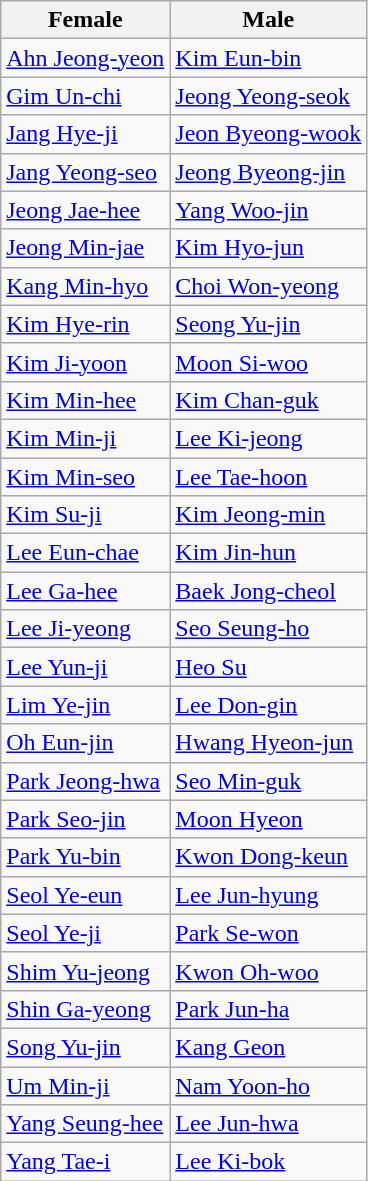<table class=wikitable>
<tr>
<th scope="col">Female</th>
<th scope="col">Male</th>
</tr>
<tr>
<td><a href='#'>Ahn Jeong-yeon</a></td>
<td><a href='#'>Kim Eun-bin</a></td>
</tr>
<tr>
<td><a href='#'>Gim Un-chi</a></td>
<td><a href='#'>Jeong Yeong-seok</a></td>
</tr>
<tr>
<td><a href='#'>Jang Hye-ji</a></td>
<td><a href='#'>Jeon Byeong-wook</a></td>
</tr>
<tr>
<td><a href='#'>Jang Yeong-seo</a></td>
<td><a href='#'>Jeong Byeong-jin</a></td>
</tr>
<tr>
<td><a href='#'>Jeong Jae-hee</a></td>
<td><a href='#'>Yang Woo-jin</a></td>
</tr>
<tr>
<td><a href='#'>Jeong Min-jae</a></td>
<td><a href='#'>Kim Hyo-jun</a></td>
</tr>
<tr>
<td><a href='#'>Kang Min-hyo</a></td>
<td><a href='#'>Choi Won-yeong</a></td>
</tr>
<tr>
<td><a href='#'>Kim Hye-rin</a></td>
<td><a href='#'>Seong Yu-jin</a></td>
</tr>
<tr>
<td><a href='#'>Kim Ji-yoon</a></td>
<td><a href='#'>Moon Si-woo</a></td>
</tr>
<tr>
<td><a href='#'>Kim Min-hee</a></td>
<td><a href='#'>Kim Chan-guk</a></td>
</tr>
<tr>
<td><a href='#'>Kim Min-ji</a></td>
<td><a href='#'>Lee Ki-jeong</a></td>
</tr>
<tr>
<td><a href='#'>Kim Min-seo</a></td>
<td><a href='#'>Lee Tae-hoon</a></td>
</tr>
<tr>
<td><a href='#'>Kim Su-ji</a></td>
<td><a href='#'>Kim Jeong-min</a></td>
</tr>
<tr>
<td><a href='#'>Lee Eun-chae</a></td>
<td><a href='#'>Kim Jin-hun</a></td>
</tr>
<tr>
<td><a href='#'>Lee Ga-hee</a></td>
<td><a href='#'>Baek Jong-cheol</a></td>
</tr>
<tr>
<td><a href='#'>Lee Ji-yeong</a></td>
<td><a href='#'>Seo Seung-ho</a></td>
</tr>
<tr>
<td><a href='#'>Lee Yun-ji</a></td>
<td><a href='#'>Heo Su</a></td>
</tr>
<tr>
<td><a href='#'>Lim Ye-jin</a></td>
<td><a href='#'>Lee Don-gin</a></td>
</tr>
<tr>
<td><a href='#'>Oh Eun-jin</a></td>
<td><a href='#'>Hwang Hyeon-jun</a></td>
</tr>
<tr>
<td><a href='#'>Park Jeong-hwa</a></td>
<td><a href='#'>Seo Min-guk</a></td>
</tr>
<tr>
<td><a href='#'>Park Seo-jin</a></td>
<td><a href='#'>Moon Hyeon</a></td>
</tr>
<tr>
<td><a href='#'>Park Yu-bin</a></td>
<td><a href='#'>Kwon Dong-keun</a></td>
</tr>
<tr>
<td><a href='#'>Seol Ye-eun</a></td>
<td><a href='#'>Lee Jun-hyung</a></td>
</tr>
<tr>
<td><a href='#'>Seol Ye-ji</a></td>
<td><a href='#'>Park Se-won</a></td>
</tr>
<tr>
<td><a href='#'>Shim Yu-jeong</a></td>
<td><a href='#'>Kwon Oh-woo</a></td>
</tr>
<tr>
<td><a href='#'>Shin Ga-yeong</a></td>
<td><a href='#'>Park Jun-ha</a></td>
</tr>
<tr>
<td><a href='#'>Song Yu-jin</a></td>
<td><a href='#'>Kang Geon</a></td>
</tr>
<tr>
<td><a href='#'>Um Min-ji</a></td>
<td><a href='#'>Nam Yoon-ho</a></td>
</tr>
<tr>
<td><a href='#'>Yang Seung-hee</a></td>
<td><a href='#'>Lee Jun-hwa</a></td>
</tr>
<tr>
<td><a href='#'>Yang Tae-i</a></td>
<td><a href='#'>Lee Ki-bok</a></td>
</tr>
</table>
